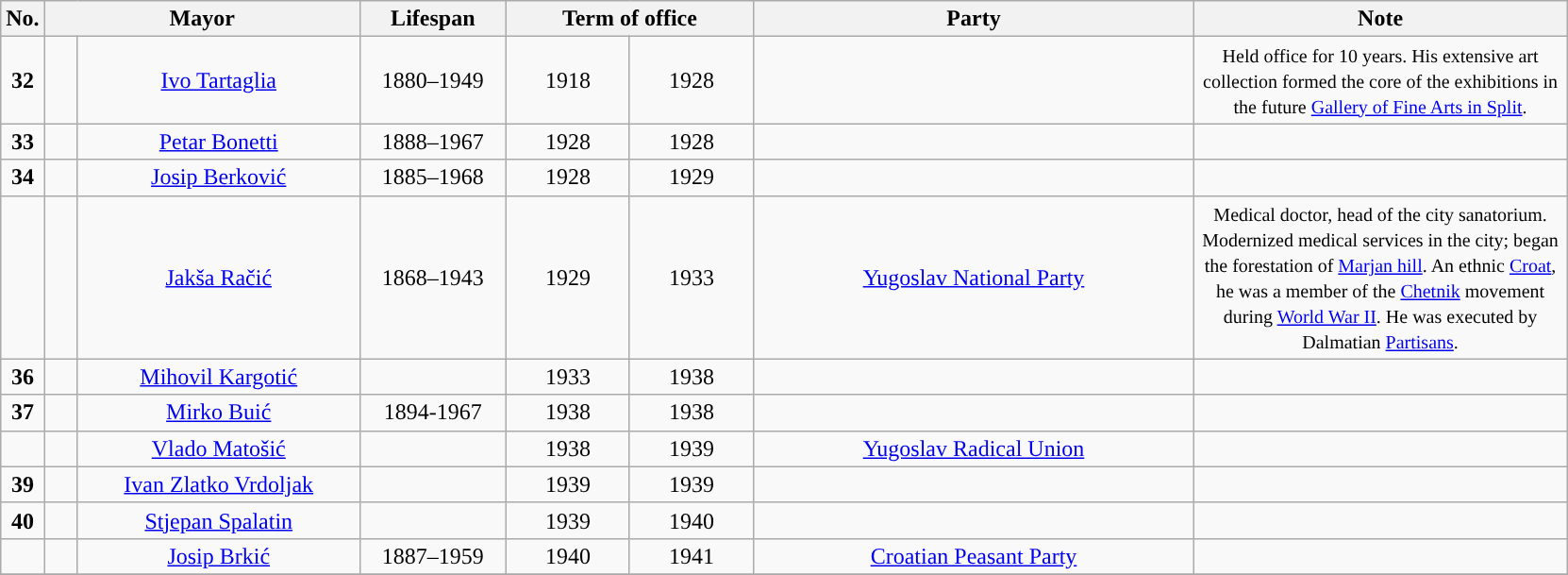<table class="wikitable" style="text-align:center;">
<tr>
<th>No.</th>
<th colspan=2>Mayor</th>
<th>Lifespan</th>
<th colspan=2>Term of office</th>
<th>Party</th>
<th>Note</th>
</tr>
<tr>
<td style="background: ; width:1em"><strong>32</strong></td>
<td style="width:1em;"></td>
<td style="width:12em;"><a href='#'>Ivo Tartaglia</a></td>
<td style="width:6em;">1880–1949</td>
<td style="width:5em;"><small></small>1918</td>
<td style="width:5em;"><small></small>1928</td>
<td style="width:19em;"></td>
<td style="width:16em;"><small>Held office for 10 years. His extensive art collection formed the core of the exhibitions in the future <a href='#'>Gallery of Fine Arts in Split</a>.</small></td>
</tr>
<tr>
<td style="background: ; width:1em"><strong>33</strong></td>
<td style="width:1em;"></td>
<td style="width:12em;"><a href='#'>Petar Bonetti</a></td>
<td style="width:6em;">1888–1967</td>
<td style="width:5em;"><small></small>1928</td>
<td style="width:5em;"><small></small>1928</td>
<td style="width:19em;"></td>
<td style="width:16em;"><small></small></td>
</tr>
<tr>
<td style="background: ; width:1em"><strong>34</strong></td>
<td style="width:1em;"></td>
<td style="width:12em;"><a href='#'>Josip Berković</a></td>
<td style="width:6em;">1885–1968</td>
<td style="width:5em;"><small></small>1928</td>
<td style="width:5em;"><small></small>1929</td>
<td style="width:19em;"></td>
<td style="width:16em;"><small></small></td>
</tr>
<tr>
<td style="background: "></td>
<td style="width:1em;"></td>
<td style="width:12em;"><a href='#'>Jakša Račić</a></td>
<td style="width:6em;">1868–1943</td>
<td style="width:5em;"><small></small>1929</td>
<td style="width:5em;"><small></small>1933</td>
<td style="width:19em;"><a href='#'>Yugoslav National Party</a></td>
<td style="width:16em;"><small>Medical doctor, head of the city sanatorium. Modernized medical services in the city; began the forestation of <a href='#'>Marjan hill</a>. An ethnic <a href='#'>Croat</a>, he was a member of the <a href='#'>Chetnik</a> movement during <a href='#'>World War II</a>. He was executed by Dalmatian <a href='#'>Partisans</a>.</small></td>
</tr>
<tr>
<td style="background: ; width:1em"><strong>36</strong></td>
<td style="width:1em;"></td>
<td style="width:12em;"><a href='#'>Mihovil Kargotić</a></td>
<td style="width:6em;"></td>
<td style="width:5em;"><small></small>1933</td>
<td style="width:5em;"><small></small>1938</td>
<td style="width:19em;"></td>
<td style="width:16em;"><small></small></td>
</tr>
<tr>
<td style="background: ; width:1em"><strong>37</strong></td>
<td style="width:1em;"></td>
<td style="width:12em;"><a href='#'>Mirko Buić</a></td>
<td style="width:6em;">1894-1967</td>
<td style="width:5em;"><small></small>1938</td>
<td style="width:5em;"><small></small>1938</td>
<td style="width:19em;"></td>
<td style="width:16em;"><small></small></td>
</tr>
<tr>
<td style="background: "></td>
<td style="width:1em;"></td>
<td style="width:12em;"><a href='#'>Vlado Matošić</a></td>
<td style="width:6em;"></td>
<td style="width:5em;"><small></small>1938</td>
<td style="width:5em;"><small></small>1939</td>
<td style="width:19em;"><a href='#'>Yugoslav Radical Union</a></td>
<td style="width:16em;"><small></small></td>
</tr>
<tr>
<td style="background: ; width:1em"><strong>39</strong></td>
<td style="width:1em;"></td>
<td style="width:12em;"><a href='#'>Ivan Zlatko Vrdoljak</a></td>
<td style="width:6em;"></td>
<td style="width:5em;"><small></small>1939</td>
<td style="width:5em;"><small></small>1939</td>
<td style="width:19em;"></td>
<td style="width:16em;"><small></small></td>
</tr>
<tr>
<td style="background: ; width:1em"><strong>40</strong></td>
<td style="width:1em;"></td>
<td style="width:12em;"><a href='#'>Stjepan Spalatin</a></td>
<td style="width:6em;"></td>
<td style="width:5em;"><small></small>1939</td>
<td style="width:5em;"><small></small>1940</td>
<td style="width:19em;"></td>
<td style="width:16em;"><small></small></td>
</tr>
<tr>
<td style="background: "></td>
<td style="width:1em;"></td>
<td style="width:12em;"><a href='#'>Josip Brkić</a></td>
<td style="width:6em;">1887–1959</td>
<td style="width:5em;"><small></small>1940</td>
<td style="width:5em;"><small></small>1941</td>
<td style="width:19em;"><a href='#'>Croatian Peasant Party</a></td>
<td style="width:16em;"><small></small></td>
</tr>
<tr>
</tr>
</table>
